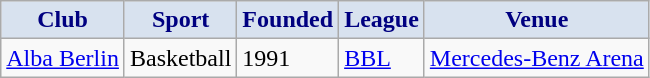<table class="wikitable">
<tr>
<th style="background:#d8e2ef; color:navy;">Club</th>
<th style="background:#d8e2ef; color:navy;">Sport</th>
<th style="background:#d8e2ef; color:navy;">Founded</th>
<th style="background:#d8e2ef; color:navy;">League</th>
<th style="background:#d8e2ef; color:navy;">Venue</th>
</tr>
<tr>
<td><a href='#'>Alba Berlin</a></td>
<td>Basketball</td>
<td>1991</td>
<td><a href='#'>BBL</a></td>
<td><a href='#'>Mercedes-Benz Arena</a></td>
</tr>
</table>
